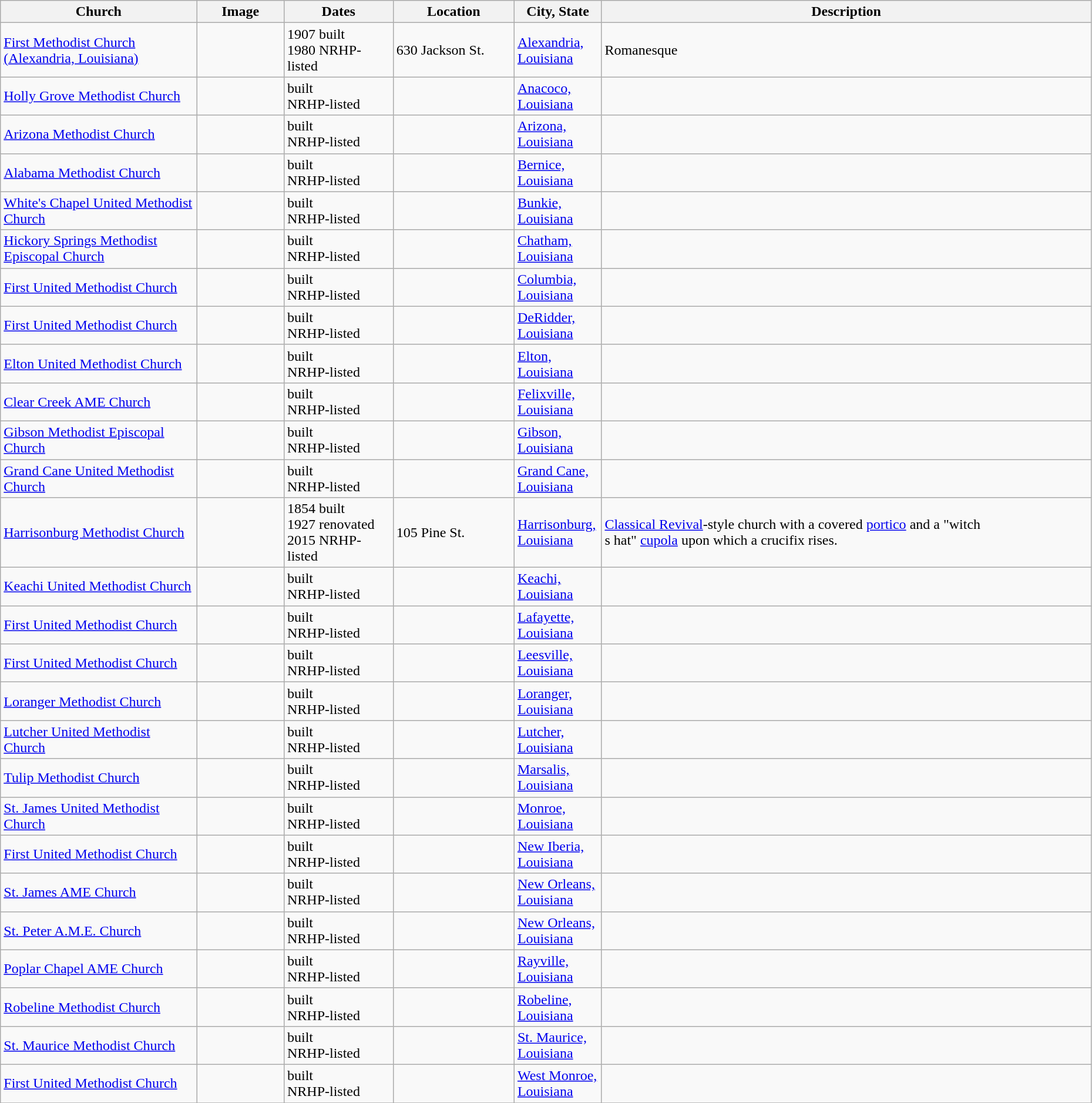<table class="wikitable sortable" style="width:98%">
<tr>
<th style="width:18%;"><strong>Church</strong></th>
<th style="width:8%;" class="unsortable"><strong>Image</strong></th>
<th style="width:10%;"><strong>Dates</strong></th>
<th><strong>Location</strong></th>
<th style="width:8%;"><strong>City, State</strong></th>
<th class="unsortable"><strong>Description</strong></th>
</tr>
<tr>
<td><a href='#'>First Methodist Church (Alexandria, Louisiana)</a></td>
<td></td>
<td>1907 built<br>1980 NRHP-listed</td>
<td>630 Jackson St.<br><small></small></td>
<td><a href='#'>Alexandria, Louisiana</a></td>
<td>Romanesque</td>
</tr>
<tr>
<td><a href='#'>Holly Grove Methodist Church</a></td>
<td></td>
<td>built<br> NRHP-listed</td>
<td></td>
<td><a href='#'>Anacoco, Louisiana</a></td>
<td></td>
</tr>
<tr>
<td><a href='#'>Arizona Methodist Church</a></td>
<td></td>
<td>built<br> NRHP-listed</td>
<td></td>
<td><a href='#'>Arizona, Louisiana</a></td>
<td></td>
</tr>
<tr>
<td><a href='#'>Alabama Methodist Church</a></td>
<td></td>
<td>built<br> NRHP-listed</td>
<td></td>
<td><a href='#'>Bernice, Louisiana</a></td>
<td></td>
</tr>
<tr>
<td><a href='#'>White's Chapel United Methodist Church</a></td>
<td></td>
<td>built<br> NRHP-listed</td>
<td></td>
<td><a href='#'>Bunkie, Louisiana</a></td>
<td></td>
</tr>
<tr>
<td><a href='#'>Hickory Springs Methodist Episcopal Church</a></td>
<td></td>
<td>built<br> NRHP-listed</td>
<td></td>
<td><a href='#'>Chatham, Louisiana</a></td>
<td></td>
</tr>
<tr>
<td><a href='#'>First United Methodist Church</a></td>
<td></td>
<td>built<br> NRHP-listed</td>
<td></td>
<td><a href='#'>Columbia, Louisiana</a></td>
<td></td>
</tr>
<tr>
<td><a href='#'>First United Methodist Church</a></td>
<td></td>
<td>built<br> NRHP-listed</td>
<td></td>
<td><a href='#'>DeRidder, Louisiana</a></td>
<td></td>
</tr>
<tr>
<td><a href='#'>Elton United Methodist Church</a></td>
<td></td>
<td>built<br> NRHP-listed</td>
<td></td>
<td><a href='#'>Elton, Louisiana</a></td>
<td></td>
</tr>
<tr>
<td><a href='#'>Clear Creek AME Church</a></td>
<td></td>
<td>built<br> NRHP-listed</td>
<td></td>
<td><a href='#'>Felixville, Louisiana</a></td>
<td></td>
</tr>
<tr ->
<td><a href='#'>Gibson Methodist Episcopal Church</a></td>
<td></td>
<td>built<br> NRHP-listed</td>
<td></td>
<td><a href='#'>Gibson, Louisiana</a></td>
<td></td>
</tr>
<tr>
<td><a href='#'>Grand Cane United Methodist Church</a></td>
<td></td>
<td>built<br> NRHP-listed</td>
<td></td>
<td><a href='#'>Grand Cane, Louisiana</a></td>
<td></td>
</tr>
<tr>
<td><a href='#'>Harrisonburg Methodist Church</a></td>
<td></td>
<td>1854 built<br>1927 renovated<br>2015 NRHP-listed</td>
<td>105 Pine St.<br><small></small></td>
<td><a href='#'>Harrisonburg, Louisiana</a></td>
<td><a href='#'>Classical Revival</a>-style church with a covered <a href='#'>portico</a> and a "witch<br>s hat" <a href='#'>cupola</a> upon which a crucifix rises.</td>
</tr>
<tr>
<td><a href='#'>Keachi United Methodist Church</a></td>
<td></td>
<td>built<br> NRHP-listed</td>
<td></td>
<td><a href='#'>Keachi, Louisiana</a></td>
<td></td>
</tr>
<tr>
<td><a href='#'>First United Methodist Church</a></td>
<td></td>
<td>built<br> NRHP-listed</td>
<td></td>
<td><a href='#'>Lafayette, Louisiana</a></td>
<td></td>
</tr>
<tr>
<td><a href='#'>First United Methodist Church</a></td>
<td></td>
<td>built<br> NRHP-listed</td>
<td></td>
<td><a href='#'>Leesville, Louisiana</a></td>
<td></td>
</tr>
<tr>
<td><a href='#'>Loranger Methodist Church</a></td>
<td></td>
<td>built<br> NRHP-listed</td>
<td></td>
<td><a href='#'>Loranger, Louisiana</a></td>
<td></td>
</tr>
<tr>
<td><a href='#'>Lutcher United Methodist Church</a></td>
<td></td>
<td>built<br> NRHP-listed</td>
<td></td>
<td><a href='#'>Lutcher, Louisiana</a></td>
<td></td>
</tr>
<tr>
<td><a href='#'>Tulip Methodist Church</a></td>
<td></td>
<td>built<br> NRHP-listed</td>
<td></td>
<td><a href='#'>Marsalis, Louisiana</a></td>
<td></td>
</tr>
<tr>
<td><a href='#'>St. James United Methodist Church</a></td>
<td></td>
<td>built<br> NRHP-listed</td>
<td></td>
<td><a href='#'>Monroe, Louisiana</a></td>
<td></td>
</tr>
<tr>
<td><a href='#'>First United Methodist Church</a></td>
<td></td>
<td>built<br> NRHP-listed</td>
<td></td>
<td><a href='#'>New Iberia, Louisiana</a></td>
<td></td>
</tr>
<tr>
<td><a href='#'>St. James AME Church</a></td>
<td></td>
<td>built<br> NRHP-listed</td>
<td></td>
<td><a href='#'>New Orleans, Louisiana</a></td>
<td></td>
</tr>
<tr ->
<td><a href='#'>St. Peter A.M.E. Church</a></td>
<td></td>
<td>built<br> NRHP-listed</td>
<td></td>
<td><a href='#'>New Orleans, Louisiana</a></td>
<td></td>
</tr>
<tr ->
<td><a href='#'>Poplar Chapel AME Church</a></td>
<td></td>
<td>built<br> NRHP-listed</td>
<td></td>
<td><a href='#'>Rayville, Louisiana</a></td>
<td></td>
</tr>
<tr ->
<td><a href='#'>Robeline Methodist Church</a></td>
<td></td>
<td>built<br> NRHP-listed</td>
<td></td>
<td><a href='#'>Robeline, Louisiana</a></td>
<td></td>
</tr>
<tr>
<td><a href='#'>St. Maurice Methodist Church</a></td>
<td></td>
<td>built<br> NRHP-listed</td>
<td></td>
<td><a href='#'>St. Maurice, Louisiana</a></td>
<td></td>
</tr>
<tr>
<td><a href='#'>First United Methodist Church</a></td>
<td></td>
<td>built<br> NRHP-listed</td>
<td></td>
<td><a href='#'>West Monroe, Louisiana</a></td>
<td></td>
</tr>
<tr>
</tr>
</table>
